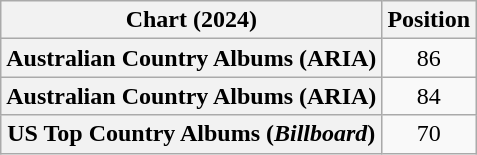<table class="wikitable plainrowheaders" style="text-align:center">
<tr>
<th scope="col">Chart (2024)</th>
<th scope="col">Position</th>
</tr>
<tr>
<th scope="row">Australian Country Albums (ARIA)</th>
<td>86</td>
</tr>
<tr>
<th scope="row">Australian Country Albums (ARIA)<br></th>
<td>84</td>
</tr>
<tr>
<th scope="row">US Top Country Albums (<em>Billboard</em>)</th>
<td>70</td>
</tr>
</table>
